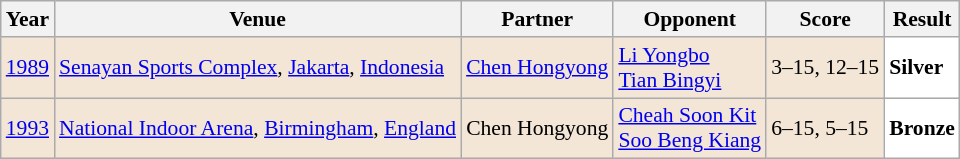<table class="sortable wikitable" style="font-size: 90%;">
<tr>
<th>Year</th>
<th>Venue</th>
<th>Partner</th>
<th>Opponent</th>
<th>Score</th>
<th>Result</th>
</tr>
<tr style="background:#F3E6D7">
<td align="center"><a href='#'>1989</a></td>
<td align="left"><a href='#'>Senayan Sports Complex</a>, <a href='#'>Jakarta</a>, <a href='#'>Indonesia</a></td>
<td align="left"> <a href='#'>Chen Hongyong</a></td>
<td align="left"> <a href='#'>Li Yongbo</a> <br>  <a href='#'>Tian Bingyi</a></td>
<td align="left">3–15, 12–15</td>
<td style="text-align:left; background:white"> <strong>Silver</strong></td>
</tr>
<tr style="background:#F3E6D7">
<td align="center"><a href='#'>1993</a></td>
<td align="left"><a href='#'>National Indoor Arena</a>, <a href='#'>Birmingham</a>, <a href='#'>England</a></td>
<td align="left"> Chen Hongyong</td>
<td align="left"> <a href='#'>Cheah Soon Kit</a><br> <a href='#'>Soo Beng Kiang</a></td>
<td align="left">6–15, 5–15</td>
<td style="text-align:left; background:white"> <strong>Bronze</strong></td>
</tr>
</table>
